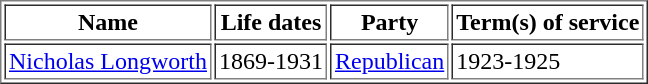<table table border="1" cellpadding="2">
<tr>
<th>Name</th>
<th>Life dates</th>
<th>Party</th>
<th>Term(s) of service</th>
</tr>
<tr>
<td><a href='#'>Nicholas Longworth</a></td>
<td>1869-1931</td>
<td><a href='#'>Republican</a></td>
<td>1923-1925</td>
</tr>
</table>
